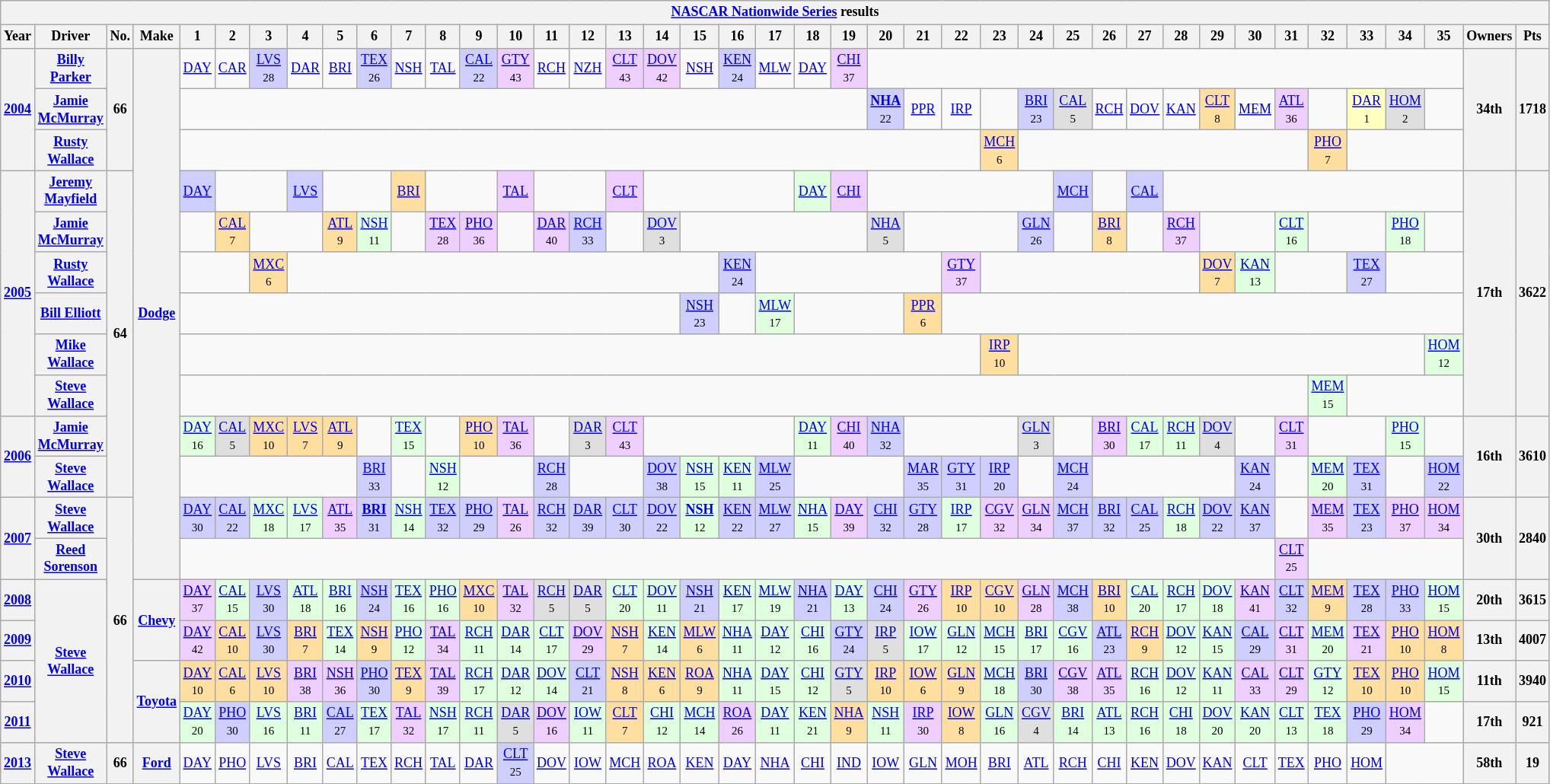<table class="wikitable" style="text-align:center; font-size:75%">
<tr>
<th colspan=45><a href='#'>NASCAR Nationwide Series</a> results</th>
</tr>
<tr>
<th>Year</th>
<th>Driver</th>
<th>No.</th>
<th>Make</th>
<th>1</th>
<th>2</th>
<th>3</th>
<th>4</th>
<th>5</th>
<th>6</th>
<th>7</th>
<th>8</th>
<th>9</th>
<th>10</th>
<th>11</th>
<th>12</th>
<th>13</th>
<th>14</th>
<th>15</th>
<th>16</th>
<th>17</th>
<th>18</th>
<th>19</th>
<th>20</th>
<th>21</th>
<th>22</th>
<th>23</th>
<th>24</th>
<th>25</th>
<th>26</th>
<th>27</th>
<th>28</th>
<th>29</th>
<th>30</th>
<th>31</th>
<th>32</th>
<th>33</th>
<th>34</th>
<th>35</th>
<th>Owners</th>
<th>Pts</th>
</tr>
<tr>
<th rowspan=3><a href='#'>2004</a></th>
<th><a href='#'>Billy Parker</a></th>
<th rowspan=3>66</th>
<th rowspan=13><a href='#'>Dodge</a></th>
<td><a href='#'>DAY</a></td>
<td><a href='#'>CAR</a></td>
<td style="background:#CFCFFF;"><a href='#'>LVS</a><br><small>28</small></td>
<td><a href='#'>DAR</a></td>
<td><a href='#'>BRI</a></td>
<td style="background:#CFCFFF;"><a href='#'>TEX</a><br><small>26</small></td>
<td><a href='#'>NSH</a></td>
<td><a href='#'>TAL</a></td>
<td style="background:#CFCFFF;"><a href='#'>CAL</a><br><small>22</small></td>
<td style="background:#EFCFFF;"><a href='#'>GTY</a><br><small>43</small></td>
<td><a href='#'>RCH</a></td>
<td><a href='#'>NZH</a></td>
<td style="background:#EFCFFF;"><a href='#'>CLT</a><br><small>43</small></td>
<td style="background:#EFCFFF;"><a href='#'>DOV</a><br><small>42</small></td>
<td><a href='#'>NSH</a></td>
<td style="background:#CFCFFF;"><a href='#'>KEN</a><br><small>24</small></td>
<td><a href='#'>MLW</a></td>
<td><a href='#'>DAY</a></td>
<td style="background:#EFCFFF;"><a href='#'>CHI</a><br><small>37</small></td>
<td colspan=16></td>
<th rowspan=3>34th</th>
<th rowspan=3>1718</th>
</tr>
<tr>
<th><a href='#'>Jamie McMurray</a></th>
<td colspan=19></td>
<td style="background:#CFCFFF;"><strong><a href='#'>NHA</a></strong><br><small>22</small></td>
<td><a href='#'>PPR</a></td>
<td><a href='#'>IRP</a></td>
<td></td>
<td style="background:#CFCFFF;"><a href='#'>BRI</a><br><small>23</small></td>
<td style="background:#DFDFDF;"><a href='#'>CAL</a><br><small>5</small></td>
<td><a href='#'>RCH</a></td>
<td><a href='#'>DOV</a></td>
<td><a href='#'>KAN</a></td>
<td style="background:#FFDF9F;"><a href='#'>CLT</a><br><small>8</small></td>
<td><a href='#'>MEM</a></td>
<td style="background:#EFCFFF;"><a href='#'>ATL</a><br><small>36</small></td>
<td></td>
<td style="background:#FFFFBF;"><a href='#'>DAR</a><br><small>1</small></td>
<td style="background:#DFDFDF;"><a href='#'>HOM</a><br><small>2</small></td>
<td></td>
</tr>
<tr>
<th><a href='#'>Rusty Wallace</a></th>
<td colspan=22></td>
<td style="background:#FFDF9F;"><a href='#'>MCH</a><br><small>6</small></td>
<td colspan=8></td>
<td style="background:#FFDF9F;"><a href='#'>PHO</a><br><small>7</small></td>
<td colspan=3></td>
</tr>
<tr>
<th rowspan=6><a href='#'>2005</a></th>
<th><a href='#'>Jeremy Mayfield</a></th>
<th rowspan=8>64</th>
<td style="background:#CFCFFF;"><a href='#'>DAY</a><br></td>
<td colspan=2></td>
<td style="background:#CFCFFF;"><a href='#'>LVS</a><br></td>
<td colspan=2></td>
<td style="background:#FFDF9F;"><a href='#'>BRI</a><br></td>
<td colspan=2></td>
<td style="background:#EFCFFF;"><a href='#'>TAL</a><br></td>
<td colspan=2></td>
<td style="background:#EFCFFF;"><a href='#'>CLT</a><br></td>
<td colspan=4></td>
<td style="background:#DFFFDF;"><a href='#'>DAY</a><br></td>
<td style="background:#EFCFFF;"><a href='#'>CHI</a><br></td>
<td colspan=5></td>
<td style="background:#CFCFFF;"><a href='#'>MCH</a><br></td>
<td></td>
<td style="background:#CFCFFF;"><a href='#'>CAL</a><br></td>
<td colspan=8></td>
<th rowspan=6>17th</th>
<th rowspan=6>3622</th>
</tr>
<tr>
<th><a href='#'>Jamie McMurray</a></th>
<td></td>
<td style="background:#FFDF9F;"><a href='#'>CAL</a><br><small>7</small></td>
<td colspan=2></td>
<td style="background:#FFDF9F;"><a href='#'>ATL</a><br><small>9</small></td>
<td style="background:#DFFFDF;"><a href='#'>NSH</a><br><small>11</small></td>
<td></td>
<td style="background:#EFCFFF;"><a href='#'>TEX</a><br><small>28</small></td>
<td style="background:#EFCFFF;"><a href='#'>PHO</a><br><small>36</small></td>
<td></td>
<td style="background:#EFCFFF;"><a href='#'>DAR</a><br><small>40</small></td>
<td style="background:#CFCFFF;"><a href='#'>RCH</a><br><small>33</small></td>
<td></td>
<td style="background:#DFDFDF;"><a href='#'>DOV</a><br><small>3</small></td>
<td colspan=5></td>
<td style="background:#DFDFDF;"><a href='#'>NHA</a><br><small>5</small></td>
<td colspan=3></td>
<td style="background:#CFCFFF;"><a href='#'>GLN</a><br><small>26</small></td>
<td></td>
<td style="background:#FFDF9F;"><a href='#'>BRI</a><br><small>8</small></td>
<td></td>
<td style="background:#EFCFFF;"><a href='#'>RCH</a><br><small>37</small></td>
<td colspan=2></td>
<td style="background:#DFFFDF;"><a href='#'>CLT</a><br><small>16</small></td>
<td colspan=2></td>
<td style="background:#DFFFDF;"><a href='#'>PHO</a><br><small>18</small></td>
<td></td>
</tr>
<tr>
<th><a href='#'>Rusty Wallace</a></th>
<td colspan=2></td>
<td style="background:#FFDF9F;"><a href='#'>MXC</a><br><small>6</small></td>
<td colspan=12></td>
<td style="background:#CFCFFF;"><a href='#'>KEN</a><br><small>24</small></td>
<td colspan=5></td>
<td style="background:#EFCFFF;"><a href='#'>GTY</a><br><small>37</small></td>
<td colspan=6></td>
<td style="background:#FFDF9F;"><a href='#'>DOV</a><br><small>7</small></td>
<td style="background:#DFFFDF;"><a href='#'>KAN</a><br><small>13</small></td>
<td colspan=2></td>
<td style="background:#CFCFFF;"><a href='#'>TEX</a><br><small>27</small></td>
<td colspan=2></td>
</tr>
<tr>
<th><a href='#'>Bill Elliott</a></th>
<td colspan=14></td>
<td style="background:#CFCFFF;"><a href='#'>NSH</a><br><small>23</small></td>
<td></td>
<td style="background:#DFFFDF;"><a href='#'>MLW</a><br><small>17</small></td>
<td colspan=3></td>
<td style="background:#FFDF9F;"><a href='#'>PPR</a><br><small>6</small></td>
<td colspan=14></td>
</tr>
<tr>
<th><a href='#'>Mike Wallace</a></th>
<td colspan=22></td>
<td style="background:#FFDF9F;"><a href='#'>IRP</a><br><small>10</small></td>
<td colspan=11></td>
<td style="background:#DFFFDF;"><a href='#'>HOM</a><br><small>12</small></td>
</tr>
<tr>
<th><a href='#'>Steve Wallace</a></th>
<td colspan=31></td>
<td style="background:#DFFFDF;"><a href='#'>MEM</a><br><small>15</small></td>
<td colspan=3></td>
</tr>
<tr>
<th rowspan=2><a href='#'>2006</a></th>
<th><a href='#'>Jamie McMurray</a></th>
<td style="background:#DFFFDF;"><a href='#'>DAY</a><br><small>16</small></td>
<td style="background:#DFDFDF;"><a href='#'>CAL</a><br><small>5</small></td>
<td style="background:#FFDF9F;"><a href='#'>MXC</a><br><small>10</small></td>
<td style="background:#FFDF9F;"><a href='#'>LVS</a><br><small>7</small></td>
<td style="background:#FFDF9F;"><a href='#'>ATL</a><br><small>9</small></td>
<td></td>
<td style="background:#DFFFDF;"><a href='#'>TEX</a><br><small>15</small></td>
<td></td>
<td style="background:#FFDF9F;"><a href='#'>PHO</a><br><small>10</small></td>
<td style="background:#EFCFFF;"><a href='#'>TAL</a><br><small>36</small></td>
<td></td>
<td style="background:#DFDFDF;"><a href='#'>DAR</a><br><small>3</small></td>
<td style="background:#EFCFFF;"><a href='#'>CLT</a><br><small>43</small></td>
<td colspan=4></td>
<td style="background:#DFFFDF;"><a href='#'>DAY</a><br><small>11</small></td>
<td style="background:#EFCFFF;"><a href='#'>CHI</a><br><small>40</small></td>
<td style="background:#CFCFFF;"><a href='#'>NHA</a><br><small>32</small></td>
<td colspan=3></td>
<td style="background:#DFDFDF;"><a href='#'>GLN</a><br><small>3</small></td>
<td></td>
<td style="background:#EFCFFF;"><a href='#'>BRI</a><br><small>30</small></td>
<td style="background:#DFFFDF;"><a href='#'>CAL</a><br><small>17</small></td>
<td style="background:#DFFFDF;"><a href='#'>RCH</a><br><small>11</small></td>
<td style="background:#DFDFDF;"><a href='#'>DOV</a><br><small>4</small></td>
<td></td>
<td style="background:#EFCFFF;"><a href='#'>CLT</a><br><small>31</small></td>
<td colspan=2></td>
<td style="background:#DFFFDF;"><a href='#'>PHO</a><br><small>15</small></td>
<td></td>
<th rowspan=2>16th</th>
<th rowspan=2>3610</th>
</tr>
<tr>
<th><a href='#'>Steve Wallace</a></th>
<td colspan=5></td>
<td bgcolor="CFCFFF"><a href='#'>BRI</a><br><small>33</small></td>
<td></td>
<td bgcolor="DFFFDF"><a href='#'>NSH</a><br><small>12</small></td>
<td colspan=2></td>
<td bgcolor="CFCFFF"><a href='#'>RCH</a><br><small>28</small></td>
<td colspan=2></td>
<td bgcolor="CFCFFF"><a href='#'>DOV</a><br><small>38</small></td>
<td bgcolor="DFFFDF"><a href='#'>NSH</a><br><small>15</small></td>
<td bgcolor="DFFFDF"><a href='#'>KEN</a><br><small>11</small></td>
<td bgcolor="CFCFFF"><a href='#'>MLW</a><br><small>25</small></td>
<td colspan=3></td>
<td bgcolor="CFCFFF"><a href='#'>MAR</a><br><small>35</small></td>
<td bgcolor="CFCFFF"><a href='#'>GTY</a><br><small>31</small></td>
<td bgcolor="CFCFFF"><a href='#'>IRP</a><br><small>20</small></td>
<td></td>
<td bgcolor="CFCFFF"><a href='#'>MCH</a><br><small>24</small></td>
<td colspan=4></td>
<td bgcolor="CFCFFF"><a href='#'>KAN</a><br><small>24</small></td>
<td></td>
<td bgcolor="DFFFDF"><a href='#'>MEM</a><br><small>20</small></td>
<td bgcolor="CFCFFF"><a href='#'>TEX</a><br><small>31</small></td>
<td></td>
<td bgcolor="CFCFFF"><a href='#'>HOM</a><br><small>22</small></td>
</tr>
<tr>
<th rowspan=2><a href='#'>2007</a></th>
<th><a href='#'>Steve Wallace</a></th>
<th rowspan=6>66</th>
<td bgcolor="CFCFFF"><a href='#'>DAY</a><br><small>30</small></td>
<td bgcolor="CFCFFF"><a href='#'>CAL</a><br><small>22</small></td>
<td bgcolor="DFFFDF"><a href='#'>MXC</a><br><small>18</small></td>
<td bgcolor="DFFFDF"><a href='#'>LVS</a><br><small>17</small></td>
<td bgcolor="EFCFFF"><a href='#'>ATL</a><br><small>35</small></td>
<td bgcolor="CFCFFF"><strong><a href='#'>BRI</a></strong><br><small>31</small></td>
<td bgcolor="DFFFDF"><a href='#'>NSH</a><br><small>14</small></td>
<td bgcolor="CFCFFF"><a href='#'>TEX</a><br><small>32</small></td>
<td bgcolor="CFCFFF"><a href='#'>PHO</a><br><small>29</small></td>
<td bgcolor="EFCFFF"><a href='#'>TAL</a><br><small>26</small></td>
<td bgcolor="CFCFFF"><a href='#'>RCH</a><br><small>32</small></td>
<td bgcolor="CFCFFF"><a href='#'>DAR</a><br><small>39</small></td>
<td bgcolor="CFCFFF"><a href='#'>CLT</a><br><small>30</small></td>
<td bgcolor="CFCFFF"><a href='#'>DOV</a><br><small>22</small></td>
<td bgcolor="DFFFDF"><strong><a href='#'>NSH</a></strong><br><small>12</small></td>
<td bgcolor="CFCFFF"><a href='#'>KEN</a><br><small>22</small></td>
<td bgcolor="CFCFFF"><a href='#'>MLW</a><br><small>27</small></td>
<td bgcolor="DFFFDF"><a href='#'>NHA</a><br><small>15</small></td>
<td bgcolor="EFCFFF"><a href='#'>DAY</a><br><small>39</small></td>
<td bgcolor="CFCFFF"><a href='#'>CHI</a><br><small>32</small></td>
<td bgcolor="CFCFFF"><a href='#'>GTY</a><br><small>28</small></td>
<td bgcolor="DFFFDF"><a href='#'>IRP</a><br><small>17</small></td>
<td bgcolor="EFCFFF"><a href='#'>CGV</a><br><small>32</small></td>
<td bgcolor="EFCFFF"><a href='#'>GLN</a><br><small>34</small></td>
<td bgcolor="CFCFFF"><a href='#'>MCH</a><br><small>37</small></td>
<td bgcolor="CFCFFF"><a href='#'>BRI</a><br><small>32</small></td>
<td bgcolor="CFCFFF"><a href='#'>CAL</a><br><small>25</small></td>
<td bgcolor="DFFFDF"><a href='#'>RCH</a><br><small>18</small></td>
<td bgcolor="CFCFFF"><a href='#'>DOV</a><br><small>22</small></td>
<td bgcolor="CFCFFF"><a href='#'>KAN</a><br><small>37</small></td>
<td></td>
<td bgcolor="EFCFFF"><a href='#'>MEM</a><br><small>35</small></td>
<td bgcolor="CFCFFF"><a href='#'>TEX</a><br><small>23</small></td>
<td bgcolor="EFCFFF"><a href='#'>PHO</a><br><small>37</small></td>
<td bgcolor="EFCFFF"><a href='#'>HOM</a><br><small>34</small></td>
<th rowspan=2>30th</th>
<th rowspan=2>2840</th>
</tr>
<tr>
<th><a href='#'>Reed Sorenson</a></th>
<td colspan=30></td>
<td style="background:#EFCFFF;"><a href='#'>CLT</a><br><small>25</small></td>
<td colspan=4></td>
</tr>
<tr>
<th><a href='#'>2008</a></th>
<th rowspan=4><a href='#'>Steve Wallace</a></th>
<th rowspan=2><a href='#'>Chevy</a></th>
<td bgcolor="EFCFFF"><a href='#'>DAY</a><br><small>37</small></td>
<td bgcolor="DFFFDF"><a href='#'>CAL</a><br><small>15</small></td>
<td bgcolor="CFCFFF"><a href='#'>LVS</a><br><small>30</small></td>
<td bgcolor="DFFFDF"><a href='#'>ATL</a><br><small>18</small></td>
<td bgcolor="DFFFDF"><a href='#'>BRI</a><br><small>16</small></td>
<td bgcolor="CFCFFF"><a href='#'>NSH</a><br><small>24</small></td>
<td bgcolor="DFFFDF"><a href='#'>TEX</a><br><small>16</small></td>
<td bgcolor="DFFFDF"><a href='#'>PHO</a><br><small>16</small></td>
<td bgcolor="FFDF9F"><a href='#'>MXC</a><br><small>10</small></td>
<td bgcolor="EFCFFF"><a href='#'>TAL</a><br><small>32</small></td>
<td bgcolor="DFDFDF"><a href='#'>RCH</a><br><small>5</small></td>
<td bgcolor="DFDFDF"><a href='#'>DAR</a><br><small>5</small></td>
<td bgcolor="DFFFDF"><a href='#'>CLT</a><br><small>20</small></td>
<td bgcolor="DFFFDF"><a href='#'>DOV</a><br><small>11</small></td>
<td bgcolor="CFCFFF"><a href='#'>NSH</a><br><small>21</small></td>
<td bgcolor="DFFFDF"><a href='#'>KEN</a><br><small>17</small></td>
<td bgcolor="DFFFDF"><a href='#'>MLW</a><br><small>19</small></td>
<td bgcolor="CFCFFF"><a href='#'>NHA</a><br><small>21</small></td>
<td bgcolor="DFFFDF"><a href='#'>DAY</a><br><small>13</small></td>
<td bgcolor="CFCFFF"><a href='#'>CHI</a><br><small>24</small></td>
<td bgcolor="EFCFFF"><a href='#'>GTY</a><br><small>26</small></td>
<td bgcolor="FFDF9F"><a href='#'>IRP</a><br><small>10</small></td>
<td bgcolor="FFDF9F"><a href='#'>CGV</a><br><small>10</small></td>
<td bgcolor="EFCFFF"><a href='#'>GLN</a><br><small>28</small></td>
<td bgcolor="CFCFFF"><a href='#'>MCH</a><br><small>38</small></td>
<td bgcolor="FFDF9F"><a href='#'>BRI</a><br><small>10</small></td>
<td bgcolor="DFFFDF"><a href='#'>CAL</a><br><small>20</small></td>
<td bgcolor="DFFFDF"><a href='#'>RCH</a><br><small>17</small></td>
<td bgcolor="DFFFDF"><a href='#'>DOV</a><br><small>18</small></td>
<td bgcolor="EFCFFF"><a href='#'>KAN</a><br><small>41</small></td>
<td bgcolor="CFCFFF"><a href='#'>CLT</a><br><small>32</small></td>
<td bgcolor="FFDF9F"><a href='#'>MEM</a><br><small>9</small></td>
<td bgcolor="CFCFFF"><a href='#'>TEX</a><br><small>28</small></td>
<td bgcolor="CFCFFF"><a href='#'>PHO</a><br><small>33</small></td>
<td bgcolor="DFFFDF"><a href='#'>HOM</a><br><small>15</small></td>
<th>20th</th>
<th>3615</th>
</tr>
<tr>
<th><a href='#'>2009</a></th>
<td bgcolor="EFCFFF"><a href='#'>DAY</a><br><small>42</small></td>
<td bgcolor="FFDF9F"><a href='#'>CAL</a><br><small>10</small></td>
<td bgcolor="CFCFFF"><a href='#'>LVS</a><br><small>30</small></td>
<td bgcolor="FFDF9F"><a href='#'>BRI</a><br><small>7</small></td>
<td bgcolor="DFFFDF"><a href='#'>TEX</a><br><small>14</small></td>
<td bgcolor="FFDF9F"><a href='#'>NSH</a><br><small>9</small></td>
<td bgcolor="DFFFDF"><a href='#'>PHO</a><br><small>12</small></td>
<td bgcolor="EFCFFF"><a href='#'>TAL</a><br><small>34</small></td>
<td bgcolor="DFFFDF"><a href='#'>RCH</a><br><small>11</small></td>
<td bgcolor="DFFFDF"><a href='#'>DAR</a><br><small>14</small></td>
<td bgcolor="DFFFDF"><a href='#'>CLT</a><br><small>17</small></td>
<td bgcolor="EFCFFF"><a href='#'>DOV</a><br><small>29</small></td>
<td bgcolor="FFDF9F"><a href='#'>NSH</a><br><small>7</small></td>
<td bgcolor="DFFFDF"><a href='#'>KEN</a><br><small>14</small></td>
<td bgcolor="FFDF9F"><a href='#'>MLW</a><br><small>6</small></td>
<td bgcolor="DFFFDF"><a href='#'>NHA</a><br><small>11</small></td>
<td bgcolor="DFFFDF"><a href='#'>DAY</a><br><small>12</small></td>
<td bgcolor="DFFFDF"><a href='#'>CHI</a><br><small>16</small></td>
<td bgcolor="CFCFFF"><a href='#'>GTY</a><br><small>24</small></td>
<td bgcolor="DFDFDF"><a href='#'>IRP</a><br><small>5</small></td>
<td bgcolor="DFFFDF"><a href='#'>IOW</a><br><small>17</small></td>
<td bgcolor="DFFFDF"><a href='#'>GLN</a><br><small>12</small></td>
<td bgcolor="DFFFDF"><a href='#'>MCH</a><br><small>15</small></td>
<td bgcolor="DFFFDF"><a href='#'>BRI</a><br><small>17</small></td>
<td bgcolor="DFFFDF"><a href='#'>CGV</a><br><small>16</small></td>
<td bgcolor="CFCFFF"><a href='#'>ATL</a><br><small>23</small></td>
<td bgcolor="FFDF9F"><a href='#'>RCH</a><br><small>9</small></td>
<td bgcolor="DFFFDF"><a href='#'>DOV</a><br><small>12</small></td>
<td bgcolor="DFFFDF"><a href='#'>KAN</a><br><small>15</small></td>
<td bgcolor="CFCFFF"><a href='#'>CAL</a><br><small>29</small></td>
<td bgcolor="EFCFFF"><a href='#'>CLT</a><br><small>31</small></td>
<td bgcolor="DFFFDF"><a href='#'>MEM</a><br><small>20</small></td>
<td bgcolor="EFCFFF"><a href='#'>TEX</a><br><small>21</small></td>
<td bgcolor="FFDF9F"><a href='#'>PHO</a><br><small>10</small></td>
<td bgcolor="FFDF9F"><a href='#'>HOM</a><br><small>8</small></td>
<th>13th</th>
<th>4007</th>
</tr>
<tr>
<th><a href='#'>2010</a></th>
<th rowspan=2><a href='#'>Toyota</a></th>
<td bgcolor="FFDF9F"><a href='#'>DAY</a><br><small>10</small></td>
<td bgcolor="FFDF9F"><a href='#'>CAL</a><br><small>6</small></td>
<td bgcolor="FFDF9F"><a href='#'>LVS</a><br><small>10</small></td>
<td bgcolor="EFCFFF"><a href='#'>BRI</a><br><small>38</small></td>
<td bgcolor="EFCFFF"><a href='#'>NSH</a><br><small>36</small></td>
<td bgcolor="CFCFFF"><a href='#'>PHO</a><br><small>30</small></td>
<td bgcolor="FFDF9F"><a href='#'>TEX</a><br><small>9</small></td>
<td bgcolor="EFCFFF"><a href='#'>TAL</a><br><small>39</small></td>
<td bgcolor="DFFFDF"><a href='#'>RCH</a><br><small>17</small></td>
<td bgcolor="DFFFDF"><a href='#'>DAR</a><br><small>12</small></td>
<td bgcolor="DFFFDF"><a href='#'>DOV</a><br><small>14</small></td>
<td bgcolor="CFCFFF"><a href='#'>CLT</a><br><small>21</small></td>
<td bgcolor="FFDF9F"><a href='#'>NSH</a><br><small>8</small></td>
<td bgcolor="FFDF9F"><a href='#'>KEN</a><br><small>6</small></td>
<td bgcolor="FFDF9F"><a href='#'>ROA</a><br><small>9</small></td>
<td bgcolor="DFFFDF"><a href='#'>NHA</a><br><small>11</small></td>
<td bgcolor="DFFFDF"><a href='#'>DAY</a><br><small>15</small></td>
<td bgcolor="DFFFDF"><a href='#'>CHI</a><br><small>12</small></td>
<td bgcolor="DFDFDF"><a href='#'>GTY</a><br><small>5</small></td>
<td bgcolor="FFDF9F"><a href='#'>IRP</a><br><small>10</small></td>
<td bgcolor="FFDF9F"><a href='#'>IOW</a><br><small>6</small></td>
<td bgcolor="FFDF9F"><a href='#'>GLN</a><br><small>9</small></td>
<td bgcolor="DFFFDF"><a href='#'>MCH</a><br><small>18</small></td>
<td bgcolor="CFCFFF"><a href='#'>BRI</a><br><small>30</small></td>
<td bgcolor="EFCFFF"><a href='#'>CGV</a><br><small>38</small></td>
<td bgcolor="EFCFFF"><a href='#'>ATL</a><br><small>35</small></td>
<td bgcolor="DFFFDF"><a href='#'>RCH</a><br><small>16</small></td>
<td bgcolor="DFFFDF"><a href='#'>DOV</a><br><small>12</small></td>
<td bgcolor="DFFFDF"><a href='#'>KAN</a><br><small>11</small></td>
<td bgcolor="EFCFFF"><a href='#'>CAL</a><br><small>33</small></td>
<td bgcolor="EFCFFF"><a href='#'>CLT</a><br><small>29</small></td>
<td bgcolor="DFFFDF"><a href='#'>GTY</a><br><small>12</small></td>
<td bgcolor="FFDF9F"><a href='#'>TEX</a><br><small>10</small></td>
<td bgcolor="FFDF9F"><a href='#'>PHO</a><br><small>10</small></td>
<td bgcolor="DFFFDF"><a href='#'>HOM</a><br><small>15</small></td>
<th>11th</th>
<th>3940</th>
</tr>
<tr>
<th><a href='#'>2011</a></th>
<td bgcolor="DFFFDF"><a href='#'>DAY</a><br><small>20</small></td>
<td bgcolor="CFCFFF"><a href='#'>PHO</a><br><small>30</small></td>
<td bgcolor="DFFFDF"><a href='#'>LVS</a><br><small>16</small></td>
<td bgcolor="DFFFDF"><a href='#'>BRI</a><br><small>11</small></td>
<td bgcolor="CFCFFF"><a href='#'>CAL</a><br><small>27</small></td>
<td bgcolor="DFFFDF"><a href='#'>TEX</a><br><small>17</small></td>
<td bgcolor="EFCFFF"><a href='#'>TAL</a><br><small>32</small></td>
<td bgcolor="DFFFDF"><a href='#'>NSH</a><br><small>17</small></td>
<td bgcolor="DFFFDF"><a href='#'>RCH</a><br><small>11</small></td>
<td bgcolor="DFDFDF"><a href='#'>DAR</a><br><small>5</small></td>
<td bgcolor="EFCFFF"><a href='#'>DOV</a><br><small>16</small></td>
<td bgcolor="DFFFDF"><a href='#'>IOW</a><br><small>11</small></td>
<td bgcolor="FFDF9F"><a href='#'>CLT</a><br><small>7</small></td>
<td bgcolor="DFFFDF"><a href='#'>CHI</a><br><small>12</small></td>
<td bgcolor="DFFFDF"><a href='#'>MCH</a><br><small>14</small></td>
<td bgcolor="EFCFFF"><a href='#'>ROA</a><br><small>26</small></td>
<td bgcolor="DFFFDF"><a href='#'>DAY</a><br><small>11</small></td>
<td bgcolor="DFFFDF"><a href='#'>KEN</a><br><small>21</small></td>
<td bgcolor="FFDF9F"><a href='#'>NHA</a><br><small>9</small></td>
<td bgcolor="DFFFDF"><a href='#'>NSH</a><br><small>11</small></td>
<td bgcolor="EFCFFF"><a href='#'>IRP</a><br><small>30</small></td>
<td bgcolor="FFDF9F"><a href='#'>IOW</a><br><small>8</small></td>
<td bgcolor="DFFFDF"><a href='#'>GLN</a><br><small>16</small></td>
<td bgcolor="DFDFDF"><a href='#'>CGV</a><br><small>4</small></td>
<td bgcolor="DFFFDF"><a href='#'>BRI</a><br><small>14</small></td>
<td bgcolor="DFFFDF"><a href='#'>ATL</a><br><small>13</small></td>
<td bgcolor="DFFFDF"><a href='#'>RCH</a><br><small>16</small></td>
<td bgcolor="DFFFDF"><a href='#'>CHI</a><br><small>18</small></td>
<td bgcolor="DFFFDF"><a href='#'>DOV</a><br><small>20</small></td>
<td bgcolor="DFFFDF"><a href='#'>KAN</a><br><small>20</small></td>
<td bgcolor="DFFFDF"><a href='#'>CLT</a><br><small>13</small></td>
<td bgcolor="DFFFDF"><a href='#'>TEX</a><br><small>18</small></td>
<td bgcolor="CFCFFF"><a href='#'>PHO</a><br><small>29</small></td>
<td bgcolor="EFCFFF"><a href='#'>HOM</a><br><small>34</small></td>
<td></td>
<th>17th</th>
<th>921</th>
</tr>
<tr>
<th><a href='#'>2013</a></th>
<th><a href='#'>Steve Wallace</a></th>
<th>66</th>
<th><a href='#'>Ford</a></th>
<td><a href='#'>DAY</a></td>
<td><a href='#'>PHO</a></td>
<td><a href='#'>LVS</a></td>
<td><a href='#'>BRI</a></td>
<td><a href='#'>CAL</a></td>
<td><a href='#'>TEX</a></td>
<td><a href='#'>RCH</a></td>
<td><a href='#'>TAL</a></td>
<td><a href='#'>DAR</a></td>
<td bgcolor="CFCFFF"><a href='#'>CLT</a><br><small>25</small></td>
<td><a href='#'>DOV</a></td>
<td><a href='#'>IOW</a></td>
<td><a href='#'>MCH</a></td>
<td><a href='#'>ROA</a></td>
<td><a href='#'>KEN</a></td>
<td><a href='#'>DAY</a></td>
<td><a href='#'>NHA</a></td>
<td><a href='#'>CHI</a></td>
<td><a href='#'>IND</a></td>
<td><a href='#'>IOW</a></td>
<td><a href='#'>GLN</a></td>
<td><a href='#'>MOH</a></td>
<td><a href='#'>BRI</a></td>
<td><a href='#'>ATL</a></td>
<td><a href='#'>RCH</a></td>
<td><a href='#'>CHI</a></td>
<td><a href='#'>KEN</a></td>
<td><a href='#'>DOV</a></td>
<td><a href='#'>KAN</a></td>
<td><a href='#'>CLT</a></td>
<td><a href='#'>TEX</a></td>
<td><a href='#'>PHO</a></td>
<td><a href='#'>HOM</a></td>
<td colspan=2></td>
<th>58th</th>
<th>19</th>
</tr>
</table>
